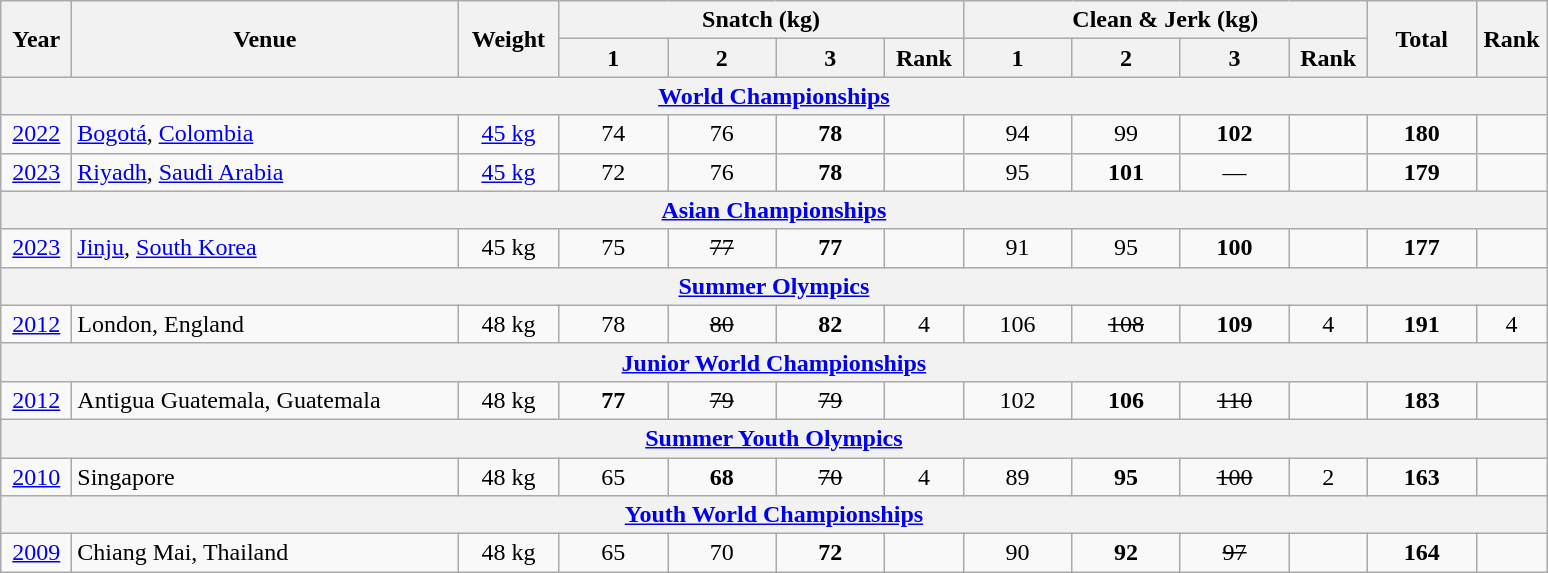<table class = "wikitable" style="text-align:center;">
<tr>
<th rowspan=2 width=40>Year</th>
<th rowspan=2 width=250>Venue</th>
<th rowspan=2 width=60>Weight</th>
<th colspan=4>Snatch (kg)</th>
<th colspan=4>Clean & Jerk (kg)</th>
<th rowspan=2 width=65>Total</th>
<th rowspan=2 width=40>Rank</th>
</tr>
<tr>
<th width=65>1</th>
<th width=65>2</th>
<th width=65>3</th>
<th width=45>Rank</th>
<th width=65>1</th>
<th width=65>2</th>
<th width=65>3</th>
<th width=45>Rank</th>
</tr>
<tr>
<th colspan=13><a href='#'>World Championships</a></th>
</tr>
<tr>
<td><a href='#'>2022</a></td>
<td align=left> <a href='#'>Bogotá</a>, <a href='#'>Colombia</a></td>
<td><a href='#'>45 kg</a></td>
<td>74</td>
<td>76</td>
<td><strong>78</strong></td>
<td></td>
<td>94</td>
<td>99</td>
<td><strong>102</strong></td>
<td></td>
<td><strong>180</strong></td>
<td></td>
</tr>
<tr>
<td><a href='#'>2023</a></td>
<td align=left> <a href='#'>Riyadh</a>, <a href='#'>Saudi Arabia</a></td>
<td><a href='#'>45 kg</a></td>
<td>72</td>
<td>76</td>
<td><strong>78</strong></td>
<td></td>
<td>95</td>
<td><strong>101</strong></td>
<td>—</td>
<td></td>
<td><strong>179</strong></td>
<td></td>
</tr>
<tr>
<th colspan=13><a href='#'>Asian Championships</a></th>
</tr>
<tr>
<td><a href='#'>2023</a></td>
<td align=left> <a href='#'>Jinju</a>, <a href='#'>South Korea</a></td>
<td>45 kg</td>
<td>75</td>
<td><s>77</s></td>
<td><strong>77</strong></td>
<td></td>
<td>91</td>
<td>95</td>
<td><strong>100</strong></td>
<td></td>
<td><strong>177</strong></td>
<td></td>
</tr>
<tr>
<th colspan=13><a href='#'>Summer Olympics</a></th>
</tr>
<tr>
<td><a href='#'>2012</a></td>
<td align=left> London, England</td>
<td>48 kg</td>
<td>78</td>
<td><s>80 </s></td>
<td><strong>82</strong></td>
<td>4</td>
<td>106</td>
<td><s>108 </s></td>
<td><strong>109</strong></td>
<td>4</td>
<td><strong>191</strong></td>
<td>4</td>
</tr>
<tr>
<th colspan=13><a href='#'>Junior World Championships</a></th>
</tr>
<tr>
<td><a href='#'>2012</a></td>
<td align=left> Antigua Guatemala, Guatemala</td>
<td>48 kg</td>
<td><strong>77</strong></td>
<td><s>79 </s></td>
<td><s>79 </s></td>
<td></td>
<td>102</td>
<td><strong>106</strong></td>
<td><s>110 </s></td>
<td></td>
<td><strong>183</strong></td>
<td></td>
</tr>
<tr>
<th colspan=13><a href='#'>Summer Youth Olympics</a></th>
</tr>
<tr>
<td><a href='#'>2010</a></td>
<td align=left> Singapore</td>
<td>48 kg</td>
<td>65</td>
<td><strong>68</strong></td>
<td><s>70 </s></td>
<td>4</td>
<td>89</td>
<td><strong>95</strong></td>
<td><s>100 </s></td>
<td>2</td>
<td><strong>163</strong></td>
<td></td>
</tr>
<tr>
<th colspan=13><a href='#'>Youth World Championships</a></th>
</tr>
<tr>
<td><a href='#'>2009</a></td>
<td align=left> Chiang Mai, Thailand</td>
<td>48 kg</td>
<td>65</td>
<td>70</td>
<td><strong>72</strong></td>
<td></td>
<td>90</td>
<td><strong>92</strong></td>
<td><s>97 </s></td>
<td></td>
<td><strong>164</strong></td>
<td></td>
</tr>
</table>
